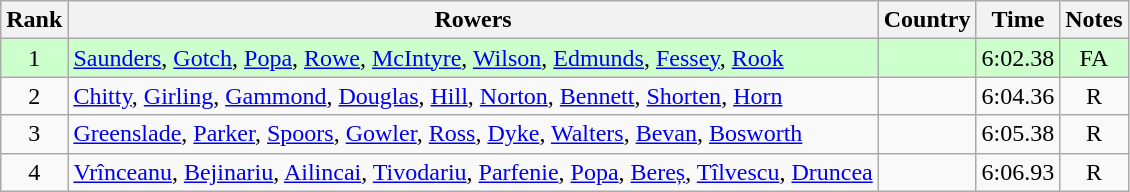<table class="wikitable" style="text-align:center">
<tr>
<th>Rank</th>
<th>Rowers</th>
<th>Country</th>
<th>Time</th>
<th>Notes</th>
</tr>
<tr bgcolor=ccffcc>
<td>1</td>
<td align="left"><a href='#'>Saunders</a>, <a href='#'>Gotch</a>, <a href='#'>Popa</a>, <a href='#'>Rowe</a>, <a href='#'>McIntyre</a>, <a href='#'>Wilson</a>, <a href='#'>Edmunds</a>, <a href='#'>Fessey</a>, <a href='#'>Rook</a></td>
<td align="left"></td>
<td>6:02.38</td>
<td>FA</td>
</tr>
<tr>
<td>2</td>
<td align="left"><a href='#'>Chitty</a>, <a href='#'>Girling</a>, <a href='#'>Gammond</a>, <a href='#'>Douglas</a>, <a href='#'>Hill</a>, <a href='#'>Norton</a>, <a href='#'>Bennett</a>, <a href='#'>Shorten</a>, <a href='#'>Horn</a></td>
<td align="left"></td>
<td>6:04.36</td>
<td>R</td>
</tr>
<tr>
<td>3</td>
<td align="left"><a href='#'>Greenslade</a>, <a href='#'>Parker</a>, <a href='#'>Spoors</a>, <a href='#'>Gowler</a>, <a href='#'>Ross</a>, <a href='#'>Dyke</a>, <a href='#'>Walters</a>, <a href='#'>Bevan</a>, <a href='#'>Bosworth</a></td>
<td align="left"></td>
<td>6:05.38</td>
<td>R</td>
</tr>
<tr>
<td>4</td>
<td align="left"><a href='#'>Vrînceanu</a>, <a href='#'>Bejinariu</a>, <a href='#'>Ailincai</a>, <a href='#'>Tivodariu</a>, <a href='#'>Parfenie</a>, <a href='#'>Popa</a>, <a href='#'>Bereș</a>, <a href='#'>Tîlvescu</a>, <a href='#'>Druncea</a></td>
<td align="left"></td>
<td>6:06.93</td>
<td>R</td>
</tr>
</table>
